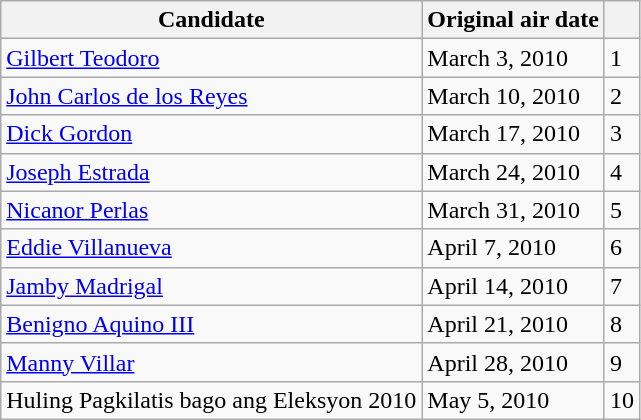<table class="wikitable">
<tr>
<th>Candidate</th>
<th>Original air date</th>
<th></th>
</tr>
<tr>
<td><a href='#'>Gilbert Teodoro</a></td>
<td>March 3, 2010</td>
<td>1</td>
</tr>
<tr>
<td><a href='#'>John Carlos de los Reyes</a></td>
<td>March 10, 2010</td>
<td>2</td>
</tr>
<tr>
<td><a href='#'>Dick Gordon</a></td>
<td>March 17, 2010</td>
<td>3</td>
</tr>
<tr>
<td><a href='#'>Joseph Estrada</a></td>
<td>March 24, 2010</td>
<td>4</td>
</tr>
<tr>
<td><a href='#'>Nicanor Perlas</a></td>
<td>March 31, 2010</td>
<td>5</td>
</tr>
<tr>
<td><a href='#'>Eddie Villanueva</a></td>
<td>April 7, 2010</td>
<td>6</td>
</tr>
<tr>
<td><a href='#'>Jamby Madrigal</a></td>
<td>April 14, 2010</td>
<td>7</td>
</tr>
<tr>
<td><a href='#'>Benigno Aquino III</a></td>
<td>April 21, 2010</td>
<td>8</td>
</tr>
<tr>
<td><a href='#'>Manny Villar</a></td>
<td>April 28, 2010</td>
<td>9</td>
</tr>
<tr>
<td>Huling Pagkilatis bago ang Eleksyon 2010</td>
<td>May 5, 2010</td>
<td>10</td>
</tr>
</table>
